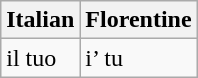<table class="wikitable">
<tr>
<th>Italian</th>
<th>Florentine</th>
</tr>
<tr>
<td>il tuo</td>
<td>i’ tu</td>
</tr>
</table>
